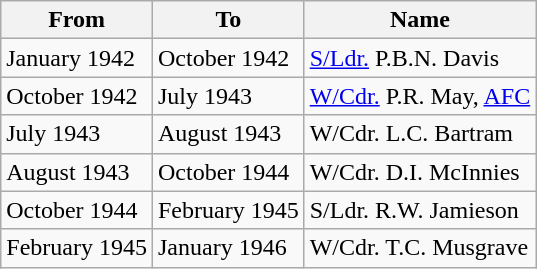<table class="wikitable">
<tr>
<th>From</th>
<th>To</th>
<th>Name</th>
</tr>
<tr>
<td>January 1942</td>
<td>October 1942</td>
<td><a href='#'>S/Ldr.</a> P.B.N. Davis</td>
</tr>
<tr>
<td>October 1942</td>
<td>July 1943</td>
<td><a href='#'>W/Cdr.</a> P.R. May, <a href='#'>AFC</a></td>
</tr>
<tr>
<td>July 1943</td>
<td>August 1943</td>
<td>W/Cdr. L.C. Bartram</td>
</tr>
<tr>
<td>August 1943</td>
<td>October 1944</td>
<td>W/Cdr. D.I. McInnies</td>
</tr>
<tr>
<td>October 1944</td>
<td>February 1945</td>
<td>S/Ldr. R.W. Jamieson</td>
</tr>
<tr>
<td>February 1945</td>
<td>January 1946</td>
<td>W/Cdr. T.C. Musgrave</td>
</tr>
</table>
